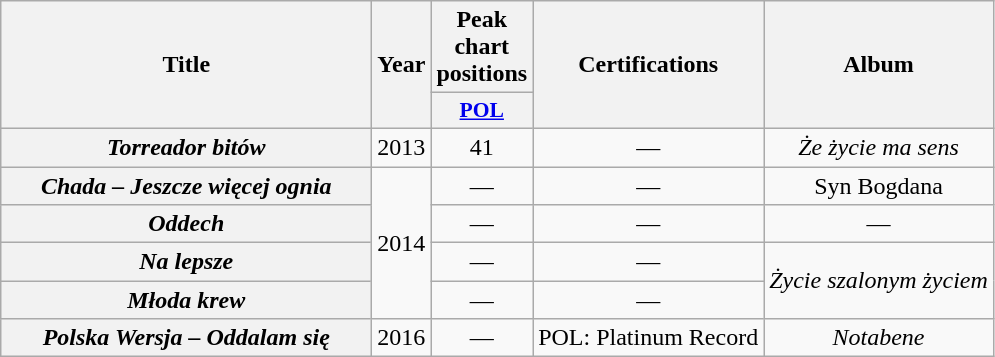<table class="wikitable plainrowheaders" style="text-align:center;">
<tr>
<th rowspan="2" scope="col" style="width:15em;">Title</th>
<th rowspan="2" scope="col">Year</th>
<th colspan="1" scope="col">Peak chart positions</th>
<th colspan="1" rowspan="2">Certifications</th>
<th rowspan="2">Album</th>
</tr>
<tr>
<th scope="col" style="width:3em;font-size:90%;"><a href='#'>POL</a></th>
</tr>
<tr>
<th scope="row"><em>Torreador bitów</em></th>
<td>2013</td>
<td>41</td>
<td>—</td>
<td><em>Że życie ma sens</em></td>
</tr>
<tr>
<th scope="row"><em>Chada – Jeszcze więcej ognia</em></th>
<td rowspan="4">2014</td>
<td>—</td>
<td>—</td>
<td>Syn Bogdana</td>
</tr>
<tr>
<th scope="row"><em>Oddech</em></th>
<td>—</td>
<td>—</td>
<td>—</td>
</tr>
<tr>
<th scope="row"><em>Na lepsze</em></th>
<td>—</td>
<td>—</td>
<td rowspan="2"><em>Życie szalonym życiem</em></td>
</tr>
<tr>
<th scope="row"><em>Młoda krew</em></th>
<td>—</td>
<td>—</td>
</tr>
<tr>
<th scope="row"><em>Polska Wersja – Oddalam się</em></th>
<td>2016</td>
<td>—</td>
<td>POL: Platinum Record</td>
<td><em>Notabene</em></td>
</tr>
</table>
